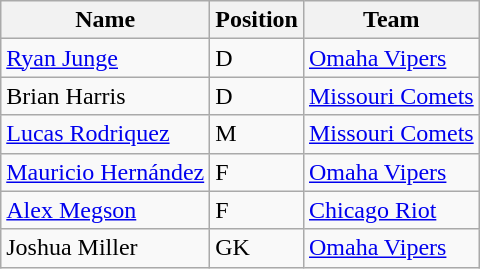<table class="wikitable">
<tr>
<th>Name</th>
<th>Position</th>
<th>Team</th>
</tr>
<tr>
<td><a href='#'>Ryan Junge</a></td>
<td>D</td>
<td><a href='#'>Omaha Vipers</a></td>
</tr>
<tr>
<td>Brian Harris</td>
<td>D</td>
<td><a href='#'>Missouri Comets</a></td>
</tr>
<tr>
<td><a href='#'>Lucas Rodriquez</a></td>
<td>M</td>
<td><a href='#'>Missouri Comets</a></td>
</tr>
<tr>
<td><a href='#'>Mauricio Hernández</a></td>
<td>F</td>
<td><a href='#'>Omaha Vipers</a></td>
</tr>
<tr>
<td><a href='#'>Alex Megson</a></td>
<td>F</td>
<td><a href='#'>Chicago Riot</a></td>
</tr>
<tr>
<td>Joshua Miller</td>
<td>GK</td>
<td><a href='#'>Omaha Vipers</a></td>
</tr>
</table>
